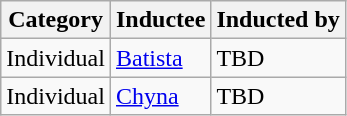<table class="wikitable">
<tr>
<th>Category</th>
<th>Inductee</th>
<th>Inducted by</th>
</tr>
<tr>
<td>Individual</td>
<td><a href='#'>Batista</a></td>
<td>TBD</td>
</tr>
<tr>
<td>Individual</td>
<td><a href='#'>Chyna</a></td>
<td>TBD</td>
</tr>
</table>
